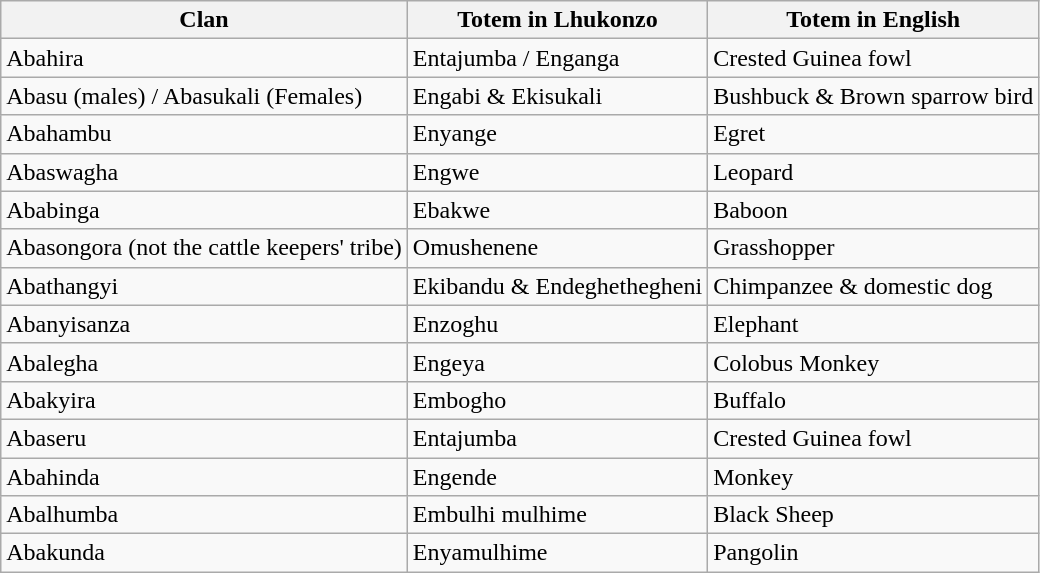<table class="wikitable sortable">
<tr>
<th>Clan</th>
<th>Totem in Lhukonzo</th>
<th>Totem in English</th>
</tr>
<tr>
<td>Abahira</td>
<td>Entajumba / Enganga</td>
<td>Crested Guinea fowl</td>
</tr>
<tr>
<td>Abasu (males) / Abasukali (Females)</td>
<td>Engabi & Ekisukali</td>
<td>Bushbuck & Brown sparrow bird</td>
</tr>
<tr>
<td>Abahambu</td>
<td>Enyange</td>
<td>Egret</td>
</tr>
<tr>
<td>Abaswagha</td>
<td>Engwe</td>
<td>Leopard</td>
</tr>
<tr>
<td>Ababinga</td>
<td>Ebakwe</td>
<td>Baboon</td>
</tr>
<tr>
<td>Abasongora (not the cattle keepers' tribe)</td>
<td>Omushenene</td>
<td>Grasshopper</td>
</tr>
<tr>
<td>Abathangyi</td>
<td>Ekibandu & Endeghethegheni</td>
<td>Chimpanzee & domestic dog</td>
</tr>
<tr>
<td>Abanyisanza</td>
<td>Enzoghu</td>
<td>Elephant</td>
</tr>
<tr>
<td>Abalegha</td>
<td>Engeya</td>
<td>Colobus Monkey</td>
</tr>
<tr>
<td>Abakyira</td>
<td>Embogho</td>
<td>Buffalo</td>
</tr>
<tr>
<td>Abaseru</td>
<td>Entajumba</td>
<td>Crested Guinea fowl</td>
</tr>
<tr>
<td>Abahinda</td>
<td>Engende</td>
<td>Monkey</td>
</tr>
<tr>
<td>Abalhumba</td>
<td>Embulhi mulhime</td>
<td>Black Sheep</td>
</tr>
<tr>
<td>Abakunda</td>
<td>Enyamulhime</td>
<td>Pangolin</td>
</tr>
</table>
